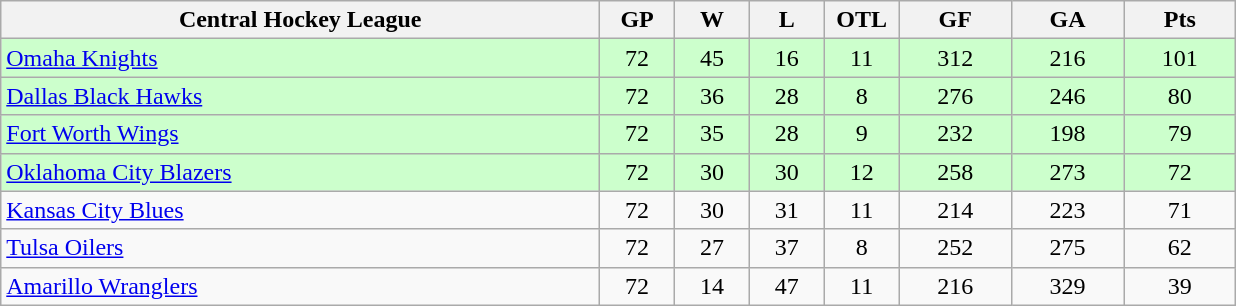<table class="wikitable">
<tr>
<th width="40%" bgcolor="#e0e0e0">Central Hockey League</th>
<th width="5%" bgcolor="#e0e0e0">GP</th>
<th width="5%" bgcolor="#e0e0e0">W</th>
<th width="5%" bgcolor="#e0e0e0">L</th>
<th width="5%" bgcolor="#e0e0e0">OTL</th>
<th width="7.5%" bgcolor="#e0e0e0">GF</th>
<th width="7.5%" bgcolor="#e0e0e0">GA</th>
<th width="7.5%" bgcolor="#e0e0e0">Pts</th>
</tr>
<tr align="center" bgcolor="#CCFFCC">
<td align="left"><a href='#'>Omaha Knights</a></td>
<td>72</td>
<td>45</td>
<td>16</td>
<td>11</td>
<td>312</td>
<td>216</td>
<td>101</td>
</tr>
<tr align="center" bgcolor="#CCFFCC">
<td align="left"><a href='#'>Dallas Black Hawks</a></td>
<td>72</td>
<td>36</td>
<td>28</td>
<td>8</td>
<td>276</td>
<td>246</td>
<td>80</td>
</tr>
<tr align="center" bgcolor="#CCFFCC">
<td align="left"><a href='#'>Fort Worth Wings</a></td>
<td>72</td>
<td>35</td>
<td>28</td>
<td>9</td>
<td>232</td>
<td>198</td>
<td>79</td>
</tr>
<tr align="center" bgcolor="#CCFFCC">
<td align="left"><a href='#'>Oklahoma City Blazers</a></td>
<td>72</td>
<td>30</td>
<td>30</td>
<td>12</td>
<td>258</td>
<td>273</td>
<td>72</td>
</tr>
<tr align="center">
<td align="left"><a href='#'>Kansas City Blues</a></td>
<td>72</td>
<td>30</td>
<td>31</td>
<td>11</td>
<td>214</td>
<td>223</td>
<td>71</td>
</tr>
<tr align="center">
<td align="left"><a href='#'>Tulsa Oilers</a></td>
<td>72</td>
<td>27</td>
<td>37</td>
<td>8</td>
<td>252</td>
<td>275</td>
<td>62</td>
</tr>
<tr align="center">
<td align="left"><a href='#'>Amarillo Wranglers</a></td>
<td>72</td>
<td>14</td>
<td>47</td>
<td>11</td>
<td>216</td>
<td>329</td>
<td>39</td>
</tr>
</table>
